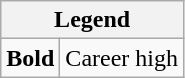<table class="wikitable mw-collapsible mw-collapsed">
<tr>
<th colspan="2">Legend</th>
</tr>
<tr>
<td><strong>Bold</strong></td>
<td>Career high</td>
</tr>
</table>
